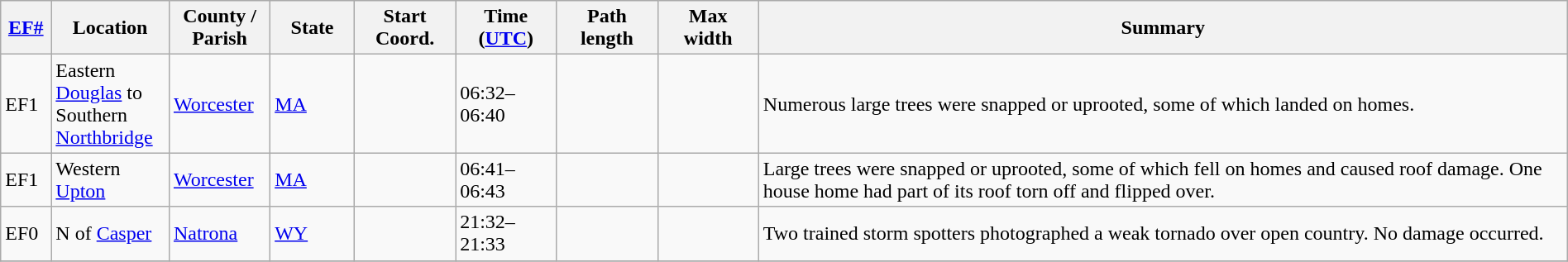<table class="wikitable sortable" style="width:100%;">
<tr>
<th scope="col"  style="width:3%; text-align:center;"><a href='#'>EF#</a></th>
<th scope="col"  style="width:7%; text-align:center;" class="unsortable">Location</th>
<th scope="col"  style="width:6%; text-align:center;" class="unsortable">County / Parish</th>
<th scope="col"  style="width:5%; text-align:center;">State</th>
<th scope="col"  style="width:6%; text-align:center;">Start Coord.</th>
<th scope="col"  style="width:6%; text-align:center;">Time (<a href='#'>UTC</a>)</th>
<th scope="col"  style="width:6%; text-align:center;">Path length</th>
<th scope="col"  style="width:6%; text-align:center;">Max width</th>
<th scope="col" class="unsortable" style="width:48%; text-align:center;">Summary</th>
</tr>
<tr>
<td bgcolor=>EF1</td>
<td>Eastern <a href='#'>Douglas</a> to Southern <a href='#'>Northbridge</a></td>
<td><a href='#'>Worcester</a></td>
<td><a href='#'>MA</a></td>
<td></td>
<td>06:32–06:40</td>
<td></td>
<td></td>
<td>Numerous large trees were snapped or uprooted, some of which landed on homes.</td>
</tr>
<tr>
<td bgcolor=>EF1</td>
<td>Western <a href='#'>Upton</a></td>
<td><a href='#'>Worcester</a></td>
<td><a href='#'>MA</a></td>
<td></td>
<td>06:41–06:43</td>
<td></td>
<td></td>
<td>Large trees were snapped or uprooted, some of which fell on homes and caused roof damage. One house home had part of its roof torn off and flipped over.</td>
</tr>
<tr>
<td bgcolor=>EF0</td>
<td>N of <a href='#'>Casper</a></td>
<td><a href='#'>Natrona</a></td>
<td><a href='#'>WY</a></td>
<td></td>
<td>21:32–21:33</td>
<td></td>
<td></td>
<td>Two trained storm spotters photographed a weak tornado over open country. No damage occurred.</td>
</tr>
<tr>
</tr>
</table>
